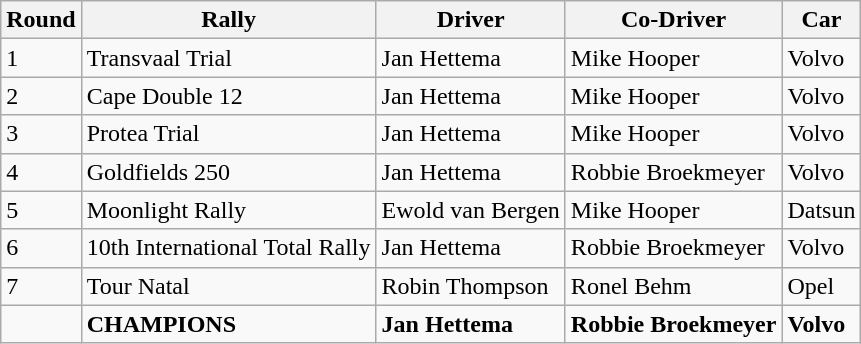<table class="wikitable">
<tr>
<th>Round</th>
<th>Rally</th>
<th>Driver</th>
<th>Co-Driver</th>
<th>Car</th>
</tr>
<tr>
<td>1</td>
<td>Transvaal Trial</td>
<td>Jan Hettema</td>
<td>Mike Hooper</td>
<td>Volvo</td>
</tr>
<tr>
<td>2</td>
<td>Cape Double 12</td>
<td>Jan Hettema</td>
<td>Mike Hooper</td>
<td>Volvo</td>
</tr>
<tr>
<td>3</td>
<td>Protea Trial</td>
<td>Jan Hettema</td>
<td>Mike Hooper</td>
<td>Volvo</td>
</tr>
<tr>
<td>4</td>
<td>Goldfields 250</td>
<td>Jan Hettema</td>
<td>Robbie Broekmeyer</td>
<td>Volvo</td>
</tr>
<tr>
<td>5</td>
<td>Moonlight Rally</td>
<td>Ewold van Bergen</td>
<td>Mike Hooper</td>
<td>Datsun</td>
</tr>
<tr>
<td>6</td>
<td>10th International Total Rally</td>
<td>Jan Hettema</td>
<td>Robbie Broekmeyer</td>
<td>Volvo</td>
</tr>
<tr>
<td>7</td>
<td>Tour Natal</td>
<td>Robin Thompson</td>
<td>Ronel Behm</td>
<td>Opel</td>
</tr>
<tr>
<td></td>
<td><strong>CHAMPIONS</strong></td>
<td><strong>Jan Hettema</strong></td>
<td><strong>Robbie Broekmeyer</strong></td>
<td><strong>Volvo</strong></td>
</tr>
</table>
